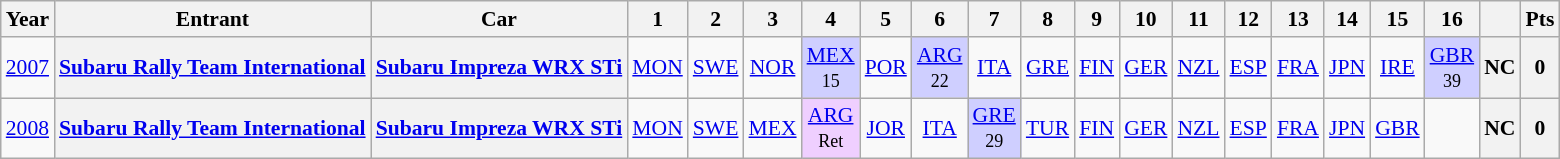<table class="wikitable" style="text-align:center; font-size:90%">
<tr>
<th>Year</th>
<th>Entrant</th>
<th>Car</th>
<th>1</th>
<th>2</th>
<th>3</th>
<th>4</th>
<th>5</th>
<th>6</th>
<th>7</th>
<th>8</th>
<th>9</th>
<th>10</th>
<th>11</th>
<th>12</th>
<th>13</th>
<th>14</th>
<th>15</th>
<th>16</th>
<th></th>
<th>Pts</th>
</tr>
<tr>
<td><a href='#'>2007</a></td>
<th><a href='#'>Subaru Rally Team International</a></th>
<th><a href='#'>Subaru Impreza WRX STi</a></th>
<td><a href='#'>MON</a></td>
<td><a href='#'>SWE</a></td>
<td><a href='#'>NOR</a></td>
<td style="background:#CFCFFF;"><a href='#'>MEX</a><br><small>15</small></td>
<td><a href='#'>POR</a></td>
<td style="background:#CFCFFF;"><a href='#'>ARG</a><br><small>22</small></td>
<td><a href='#'>ITA</a></td>
<td><a href='#'>GRE</a></td>
<td><a href='#'>FIN</a></td>
<td><a href='#'>GER</a></td>
<td><a href='#'>NZL</a></td>
<td><a href='#'>ESP</a></td>
<td><a href='#'>FRA</a></td>
<td><a href='#'>JPN</a></td>
<td><a href='#'>IRE</a></td>
<td style="background:#CFCFFF;"><a href='#'>GBR</a><br><small>39</small></td>
<th>NC</th>
<th>0</th>
</tr>
<tr>
<td><a href='#'>2008</a></td>
<th><a href='#'>Subaru Rally Team International</a></th>
<th><a href='#'>Subaru Impreza WRX STi</a></th>
<td><a href='#'>MON</a></td>
<td><a href='#'>SWE</a></td>
<td><a href='#'>MEX</a></td>
<td style="background:#EFCFFF;"><a href='#'>ARG</a><br><small>Ret</small></td>
<td><a href='#'>JOR</a></td>
<td><a href='#'>ITA</a></td>
<td style="background:#CFCFFF;"><a href='#'>GRE</a><br><small>29</small></td>
<td><a href='#'>TUR</a></td>
<td><a href='#'>FIN</a></td>
<td><a href='#'>GER</a></td>
<td><a href='#'>NZL</a></td>
<td><a href='#'>ESP</a></td>
<td><a href='#'>FRA</a></td>
<td><a href='#'>JPN</a></td>
<td><a href='#'>GBR</a></td>
<td></td>
<th>NC</th>
<th>0</th>
</tr>
</table>
